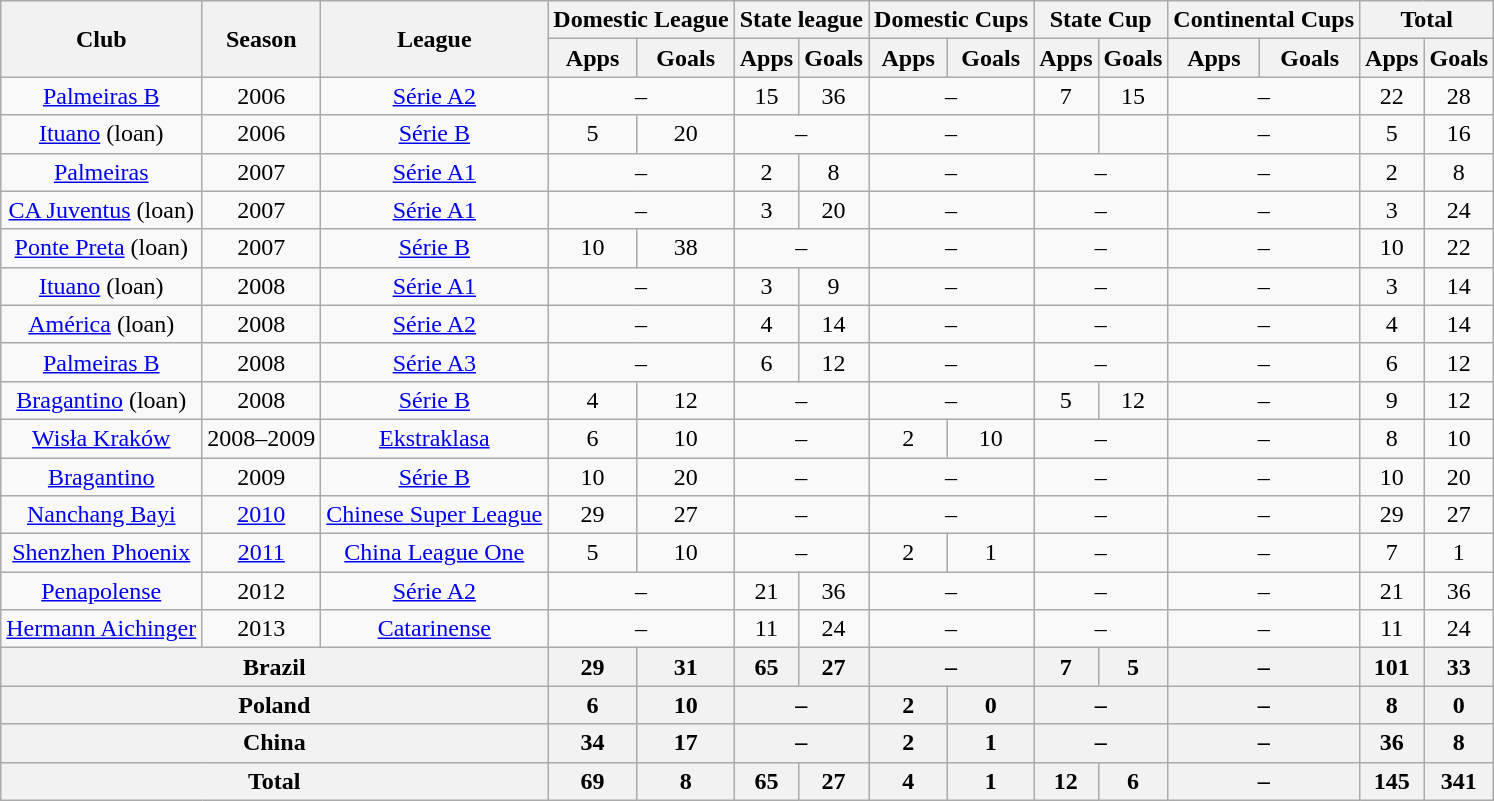<table class="wikitable" style="text-align: center;">
<tr>
<th rowspan="2">Club</th>
<th rowspan="2">Season</th>
<th rowspan="2">League</th>
<th colspan="2">Domestic League</th>
<th colspan="2">State league</th>
<th colspan="2">Domestic Cups</th>
<th colspan="2">State Cup</th>
<th colspan="2">Continental Cups</th>
<th colspan="2">Total</th>
</tr>
<tr>
<th>Apps</th>
<th>Goals</th>
<th>Apps</th>
<th>Goals</th>
<th>Apps</th>
<th>Goals</th>
<th>Apps</th>
<th>Goals</th>
<th>Apps</th>
<th>Goals</th>
<th>Apps</th>
<th>Goals</th>
</tr>
<tr>
<td rowspan="1" valign="center"><a href='#'>Palmeiras B</a></td>
<td>2006</td>
<td><a href='#'>Série A2</a></td>
<td colspan="2">–</td>
<td>15</td>
<td>36</td>
<td colspan="2">–</td>
<td>7</td>
<td>15</td>
<td colspan="2">–</td>
<td>22</td>
<td>28</td>
</tr>
<tr>
<td rowspan="1" valign="center"><a href='#'>Ituano</a> (loan)</td>
<td>2006</td>
<td><a href='#'>Série B</a></td>
<td>5</td>
<td>20</td>
<td colspan="2">–</td>
<td colspan="2">–</td>
<td></td>
<td></td>
<td colspan="2">–</td>
<td>5</td>
<td>16</td>
</tr>
<tr>
<td rowspan="1" valign="center"><a href='#'>Palmeiras</a></td>
<td>2007</td>
<td><a href='#'>Série A1</a></td>
<td colspan="2">–</td>
<td>2</td>
<td>8</td>
<td colspan="2">–</td>
<td colspan="2">–</td>
<td colspan="2">–</td>
<td>2</td>
<td>8</td>
</tr>
<tr>
<td rowspan="1" valign="center"><a href='#'>CA Juventus</a> (loan)</td>
<td>2007</td>
<td><a href='#'>Série A1</a></td>
<td colspan="2">–</td>
<td>3</td>
<td>20</td>
<td colspan="2">–</td>
<td colspan="2">–</td>
<td colspan="2">–</td>
<td>3</td>
<td>24</td>
</tr>
<tr>
<td rowspan="1" valign="center"><a href='#'>Ponte Preta</a> (loan)</td>
<td>2007</td>
<td><a href='#'>Série B</a></td>
<td>10</td>
<td>38</td>
<td colspan="2">–</td>
<td colspan="2">–</td>
<td colspan="2">–</td>
<td colspan="2">–</td>
<td>10</td>
<td>22</td>
</tr>
<tr>
<td rowspan="1" valign="center"><a href='#'>Ituano</a> (loan)</td>
<td>2008</td>
<td><a href='#'>Série A1</a></td>
<td colspan="2">–</td>
<td>3</td>
<td>9</td>
<td colspan="2">–</td>
<td colspan="2">–</td>
<td colspan="2">–</td>
<td>3</td>
<td>14</td>
</tr>
<tr>
<td rowspan="1" valign="center"><a href='#'>América</a> (loan)</td>
<td>2008</td>
<td><a href='#'>Série A2</a></td>
<td colspan="2">–</td>
<td>4</td>
<td>14</td>
<td colspan="2">–</td>
<td colspan="2">–</td>
<td colspan="2">–</td>
<td>4</td>
<td>14</td>
</tr>
<tr>
<td rowspan="1" valign="center"><a href='#'>Palmeiras B</a></td>
<td>2008</td>
<td><a href='#'>Série A3</a></td>
<td colspan="2">–</td>
<td>6</td>
<td>12</td>
<td colspan="2">–</td>
<td colspan="2">–</td>
<td colspan="2">–</td>
<td>6</td>
<td>12</td>
</tr>
<tr>
<td rowspan="1" valign="center"><a href='#'>Bragantino</a> (loan)</td>
<td>2008</td>
<td><a href='#'>Série B</a></td>
<td>4</td>
<td>12</td>
<td colspan="2">–</td>
<td colspan="2">–</td>
<td>5</td>
<td>12</td>
<td colspan="2">–</td>
<td>9</td>
<td>12</td>
</tr>
<tr>
<td rowspan="1" valign="center"><a href='#'>Wisła Kraków</a></td>
<td>2008–2009</td>
<td><a href='#'>Ekstraklasa</a></td>
<td>6</td>
<td>10</td>
<td colspan="2">–</td>
<td>2</td>
<td>10</td>
<td colspan="2">–</td>
<td colspan="2">–</td>
<td>8</td>
<td>10</td>
</tr>
<tr>
<td rowspan="1" valign="center"><a href='#'>Bragantino</a></td>
<td>2009</td>
<td><a href='#'>Série B</a></td>
<td>10</td>
<td>20</td>
<td colspan="2">–</td>
<td colspan="2">–</td>
<td colspan="2">–</td>
<td colspan="2">–</td>
<td>10</td>
<td>20</td>
</tr>
<tr>
<td rowspan="1" valign="center"><a href='#'>Nanchang Bayi</a></td>
<td><a href='#'>2010</a></td>
<td><a href='#'>Chinese Super League</a></td>
<td>29</td>
<td>27</td>
<td colspan="2">–</td>
<td colspan="2">–</td>
<td colspan="2">–</td>
<td colspan="2">–</td>
<td>29</td>
<td>27</td>
</tr>
<tr>
<td rowspan="1" valign="center"><a href='#'>Shenzhen Phoenix</a></td>
<td><a href='#'>2011</a></td>
<td><a href='#'>China League One</a></td>
<td>5</td>
<td>10</td>
<td colspan="2">–</td>
<td>2</td>
<td>1</td>
<td colspan="2">–</td>
<td colspan="2">–</td>
<td>7</td>
<td>1</td>
</tr>
<tr>
<td rowspan="1" valign="center"><a href='#'>Penapolense</a></td>
<td>2012</td>
<td><a href='#'>Série A2</a></td>
<td colspan="2">–</td>
<td>21</td>
<td>36</td>
<td colspan="2">–</td>
<td colspan="2">–</td>
<td colspan="2">–</td>
<td>21</td>
<td>36</td>
</tr>
<tr>
<td rowspan="1" valign="center"><a href='#'>Hermann Aichinger</a></td>
<td>2013</td>
<td><a href='#'>Catarinense</a></td>
<td colspan="2">–</td>
<td>11</td>
<td>24</td>
<td colspan="2">–</td>
<td colspan="2">–</td>
<td colspan="2">–</td>
<td>11</td>
<td>24</td>
</tr>
<tr>
<th colspan="3">Brazil</th>
<th>29</th>
<th>31</th>
<th>65</th>
<th>27</th>
<th colspan="2">–</th>
<th>7</th>
<th>5</th>
<th colspan="2">–</th>
<th>101</th>
<th>33</th>
</tr>
<tr>
<th colspan="3">Poland</th>
<th>6</th>
<th>10</th>
<th colspan="2">–</th>
<th>2</th>
<th>0</th>
<th colspan="2">–</th>
<th colspan="2">–</th>
<th>8</th>
<th>0</th>
</tr>
<tr>
<th colspan="3">China</th>
<th>34</th>
<th>17</th>
<th colspan="2">–</th>
<th>2</th>
<th>1</th>
<th colspan="2">–</th>
<th colspan="2">–</th>
<th>36</th>
<th>8</th>
</tr>
<tr>
<th colspan="3">Total</th>
<th>69</th>
<th>8</th>
<th>65</th>
<th>27</th>
<th>4</th>
<th>1</th>
<th>12</th>
<th>6</th>
<th colspan="2">–</th>
<th>145</th>
<th>341</th>
</tr>
</table>
